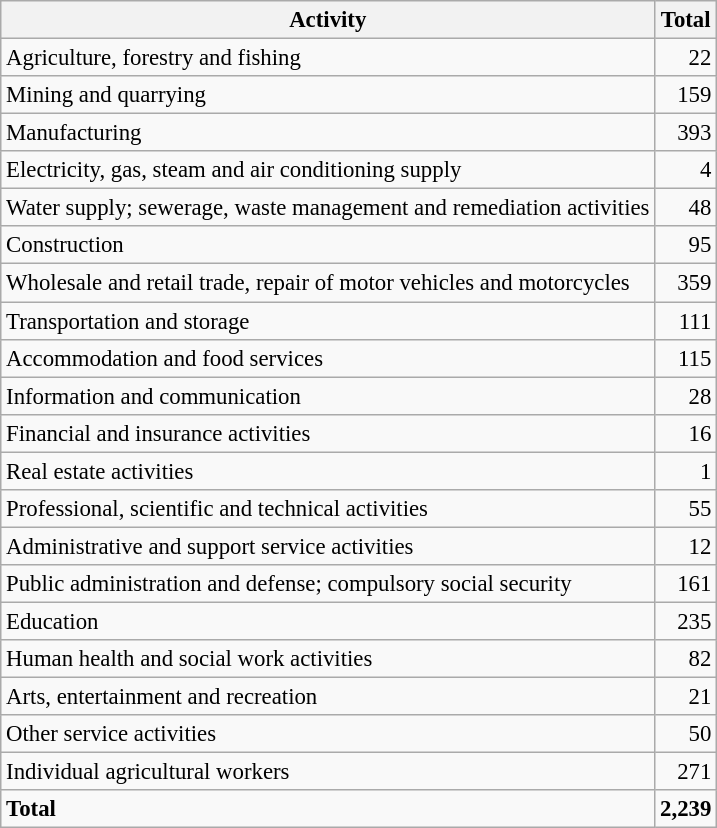<table class="wikitable sortable" style="font-size:95%;">
<tr>
<th>Activity</th>
<th>Total</th>
</tr>
<tr>
<td>Agriculture, forestry and fishing</td>
<td align="right">22</td>
</tr>
<tr>
<td>Mining and quarrying</td>
<td align="right">159</td>
</tr>
<tr>
<td>Manufacturing</td>
<td align="right">393</td>
</tr>
<tr>
<td>Electricity, gas, steam and air conditioning supply</td>
<td align="right">4</td>
</tr>
<tr>
<td>Water supply; sewerage, waste management and remediation activities</td>
<td align="right">48</td>
</tr>
<tr>
<td>Construction</td>
<td align="right">95</td>
</tr>
<tr>
<td>Wholesale and retail trade, repair of motor vehicles and motorcycles</td>
<td align="right">359</td>
</tr>
<tr>
<td>Transportation and storage</td>
<td align="right">111</td>
</tr>
<tr>
<td>Accommodation and food services</td>
<td align="right">115</td>
</tr>
<tr>
<td>Information and communication</td>
<td align="right">28</td>
</tr>
<tr>
<td>Financial and insurance activities</td>
<td align="right">16</td>
</tr>
<tr>
<td>Real estate activities</td>
<td align="right">1</td>
</tr>
<tr>
<td>Professional, scientific and technical activities</td>
<td align="right">55</td>
</tr>
<tr>
<td>Administrative and support service activities</td>
<td align="right">12</td>
</tr>
<tr>
<td>Public administration and defense; compulsory social security</td>
<td align="right">161</td>
</tr>
<tr>
<td>Education</td>
<td align="right">235</td>
</tr>
<tr>
<td>Human health and social work activities</td>
<td align="right">82</td>
</tr>
<tr>
<td>Arts, entertainment and recreation</td>
<td align="right">21</td>
</tr>
<tr>
<td>Other service activities</td>
<td align="right">50</td>
</tr>
<tr>
<td>Individual agricultural workers</td>
<td align="right">271</td>
</tr>
<tr class="sortbottom">
<td><strong>Total</strong></td>
<td align="right"><strong>2,239</strong></td>
</tr>
</table>
